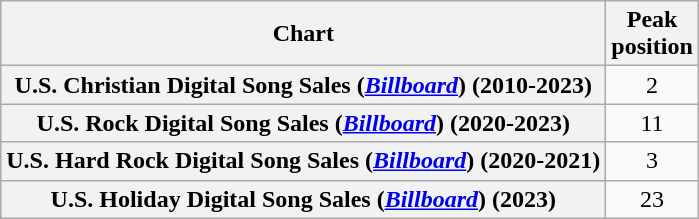<table class="wikitable sortable plainrowheaders" style="text-align:center">
<tr>
<th>Chart</th>
<th>Peak<br>position</th>
</tr>
<tr>
<th scope="row">U.S. Christian Digital Song Sales (<em><a href='#'>Billboard</a></em>) (2010-2023)</th>
<td>2</td>
</tr>
<tr>
<th scope="row">U.S. Rock Digital Song Sales (<em><a href='#'>Billboard</a></em>) (2020-2023)</th>
<td>11</td>
</tr>
<tr>
<th scope="row">U.S. Hard Rock Digital Song Sales (<em><a href='#'>Billboard</a></em>) (2020-2021)</th>
<td>3</td>
</tr>
<tr>
<th scope="row">U.S. Holiday Digital Song Sales (<em><a href='#'>Billboard</a></em>) (2023)</th>
<td>23</td>
</tr>
</table>
